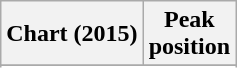<table class="wikitable sortable plainrowheaders" style="text-align:center">
<tr>
<th scope="col">Chart (2015)</th>
<th scope="col">Peak<br> position</th>
</tr>
<tr>
</tr>
<tr>
</tr>
<tr>
</tr>
</table>
